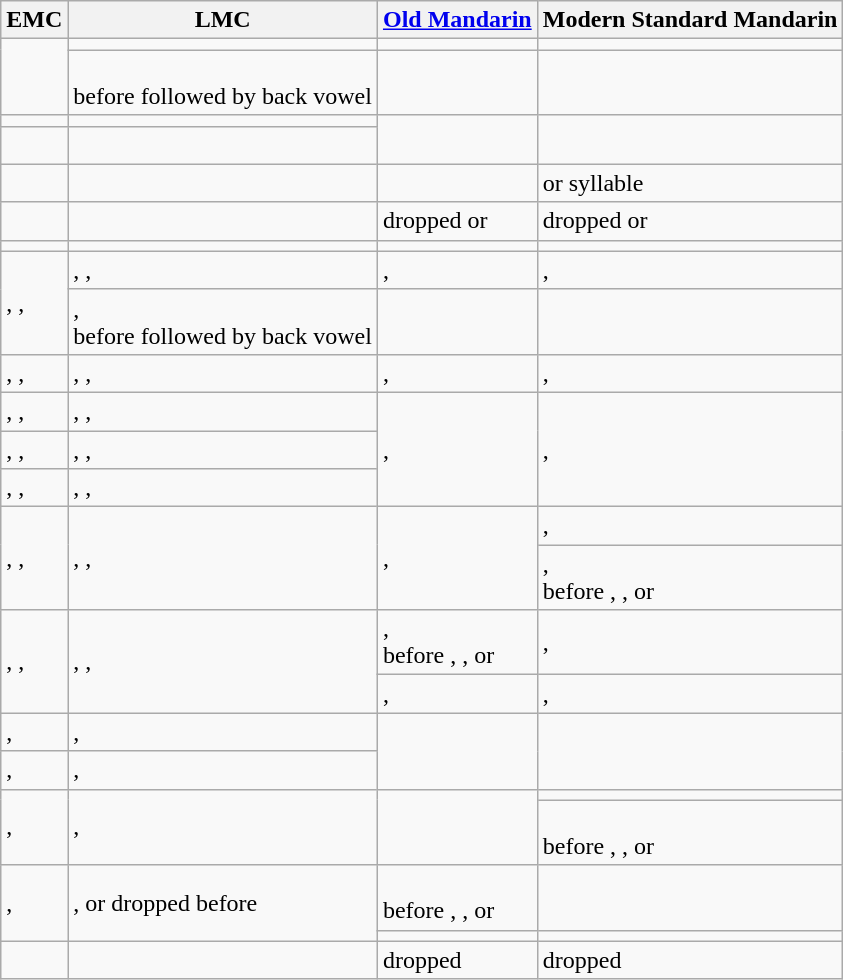<table class="wikitable">
<tr>
<th>EMC</th>
<th>LMC</th>
<th><a href='#'>Old Mandarin</a></th>
<th>Modern Standard Mandarin</th>
</tr>
<tr>
<td rowspan="2"></td>
<td></td>
<td></td>
<td></td>
</tr>
<tr>
<td><br>before  followed by back vowel</td>
<td></td>
<td></td>
</tr>
<tr>
<td></td>
<td></td>
<td rowspan="2"></td>
<td rowspan="2"></td>
</tr>
<tr>
<td></td>
<td><br></td>
</tr>
<tr>
<td></td>
<td></td>
<td></td>
<td> or syllable </td>
</tr>
<tr>
<td></td>
<td></td>
<td>dropped or </td>
<td>dropped or </td>
</tr>
<tr>
<td></td>
<td></td>
<td></td>
<td></td>
</tr>
<tr>
<td rowspan="2">, , </td>
<td>, , </td>
<td>, </td>
<td>, </td>
</tr>
<tr>
<td>, <br>before  followed by back vowel</td>
<td></td>
<td></td>
</tr>
<tr>
<td>, , </td>
<td>, , </td>
<td>, </td>
<td>, </td>
</tr>
<tr>
<td>, , </td>
<td>, , </td>
<td rowspan="3">, </td>
<td rowspan="3">, </td>
</tr>
<tr>
<td>, , </td>
<td>, , <br>
</td>
</tr>
<tr>
<td>, , </td>
<td>, , <br>
</td>
</tr>
<tr>
<td rowspan="2">, , </td>
<td rowspan="2">, , </td>
<td rowspan="2">, </td>
<td>, </td>
</tr>
<tr>
<td>, <br>before , , or </td>
</tr>
<tr>
<td rowspan="2">, , </td>
<td rowspan="2">, , </td>
<td>, <br>before , , or </td>
<td>, </td>
</tr>
<tr>
<td>, </td>
<td>, </td>
</tr>
<tr>
<td>, </td>
<td>, </td>
<td rowspan="2"></td>
<td rowspan="2"></td>
</tr>
<tr>
<td>, </td>
<td>, <br>
</td>
</tr>
<tr>
<td rowspan="2">, </td>
<td rowspan="2">, </td>
<td rowspan="2"></td>
<td></td>
</tr>
<tr>
<td><br>before , , or </td>
</tr>
<tr>
<td rowspan="2">, </td>
<td rowspan="2">,  or dropped before </td>
<td><br>before , , or </td>
<td></td>
</tr>
<tr>
<td></td>
<td></td>
</tr>
<tr>
<td></td>
<td></td>
<td>dropped</td>
<td>dropped</td>
</tr>
</table>
